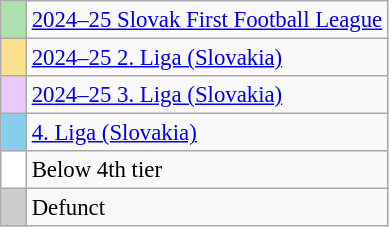<table class="wikitable" style="text-align:left; font-size:95%;">
<tr>
<td style="width:10px; background:#ace1af;"></td>
<td><a href='#'>2024–25 Slovak First Football League</a></td>
</tr>
<tr>
<td style="width:10px; background:#fbe08d;"></td>
<td><a href='#'>2024–25 2. Liga (Slovakia)</a></td>
</tr>
<tr>
<td style="width:10px; background:#ebc9fe;"></td>
<td><a href='#'>2024–25 3. Liga (Slovakia)</a></td>
</tr>
<tr>
<td style="width:10px; background:#87ceeb;"></td>
<td><a href='#'>4. Liga (Slovakia)</a></td>
</tr>
<tr>
<td style="width:10px; background:#ffffff;"></td>
<td>Below 4th tier</td>
</tr>
<tr>
<td style="width:10px; background:#cccccc;"></td>
<td>Defunct</td>
</tr>
</table>
